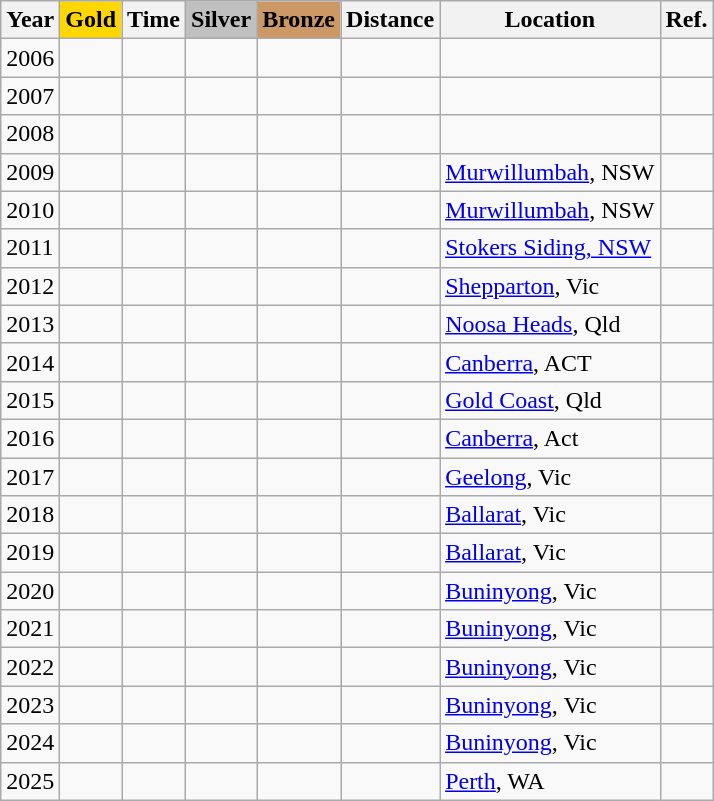<table class="wikitable sortable">
<tr>
<th scope=col>Year</th>
<th scope=col style="background-color:Gold">Gold</th>
<th scope=col style="background-color:">Time</th>
<th scope=col style="background-color:Silver">Silver</th>
<th scope=col style="background-color:#cc9966">Bronze</th>
<th scope=col>Distance</th>
<th scope=col>Location</th>
<th class=unsortable>Ref.</th>
</tr>
<tr>
<td>2006</td>
<td></td>
<td></td>
<td></td>
<td></td>
<td></td>
<td></td>
<td></td>
</tr>
<tr>
<td>2007</td>
<td></td>
<td></td>
<td></td>
<td></td>
<td></td>
<td></td>
<td></td>
</tr>
<tr>
<td>2008</td>
<td></td>
<td></td>
<td></td>
<td></td>
<td></td>
<td></td>
<td></td>
</tr>
<tr>
<td>2009</td>
<td></td>
<td></td>
<td></td>
<td></td>
<td></td>
<td><a href='#'>Murwillumbah</a>, NSW</td>
<td></td>
</tr>
<tr>
<td>2010</td>
<td></td>
<td></td>
<td></td>
<td></td>
<td></td>
<td><a href='#'>Murwillumbah</a>, NSW</td>
<td></td>
</tr>
<tr>
<td>2011</td>
<td></td>
<td></td>
<td></td>
<td></td>
<td></td>
<td><a href='#'>Stokers Siding, NSW</a></td>
<td></td>
</tr>
<tr>
<td>2012</td>
<td></td>
<td></td>
<td></td>
<td></td>
<td></td>
<td><a href='#'>Shepparton</a>, Vic</td>
<td></td>
</tr>
<tr>
<td>2013</td>
<td></td>
<td></td>
<td></td>
<td></td>
<td></td>
<td><a href='#'>Noosa Heads</a>, Qld</td>
<td></td>
</tr>
<tr>
<td>2014</td>
<td></td>
<td></td>
<td></td>
<td></td>
<td></td>
<td><a href='#'>Canberra</a>, ACT</td>
<td></td>
</tr>
<tr>
<td>2015</td>
<td></td>
<td></td>
<td></td>
<td></td>
<td></td>
<td><a href='#'>Gold Coast</a>, Qld</td>
<td></td>
</tr>
<tr>
<td>2016</td>
<td></td>
<td></td>
<td></td>
<td></td>
<td></td>
<td><a href='#'>Canberra</a>, Act</td>
<td></td>
</tr>
<tr>
<td>2017</td>
<td></td>
<td></td>
<td></td>
<td></td>
<td></td>
<td><a href='#'>Geelong</a>, Vic</td>
<td></td>
</tr>
<tr>
<td>2018</td>
<td></td>
<td></td>
<td></td>
<td></td>
<td></td>
<td><a href='#'>Ballarat</a>, Vic</td>
<td></td>
</tr>
<tr>
<td>2019</td>
<td></td>
<td></td>
<td></td>
<td></td>
<td></td>
<td><a href='#'>Ballarat</a>, Vic</td>
<td></td>
</tr>
<tr>
<td>2020</td>
<td></td>
<td></td>
<td></td>
<td></td>
<td></td>
<td><a href='#'>Buninyong</a>, Vic</td>
<td></td>
</tr>
<tr>
<td>2021</td>
<td></td>
<td></td>
<td></td>
<td></td>
<td></td>
<td><a href='#'>Buninyong</a>, Vic</td>
<td></td>
</tr>
<tr>
<td>2022</td>
<td></td>
<td></td>
<td></td>
<td></td>
<td></td>
<td><a href='#'>Buninyong</a>, Vic</td>
<td></td>
</tr>
<tr>
<td>2023</td>
<td><noinclude></td>
<td></noinclude></td>
<td></td>
<td><noinclude></td>
<td></td>
<td><a href='#'>Buninyong</a>, Vic</noinclude></td>
<td></td>
</tr>
<tr>
<td>2024</td>
<td><noinclude></td>
<td></noinclude></td>
<td></td>
<td><noinclude></td>
<td></td>
<td><a href='#'>Buninyong</a>, Vic</noinclude></td>
<td></td>
</tr>
<tr>
<td>2025</td>
<td><noinclude></td>
<td></noinclude></td>
<td></td>
<td><noinclude></td>
<td></td>
<td><a href='#'>Perth</a>, WA</noinclude></td>
<td></td>
</tr>
</table>
